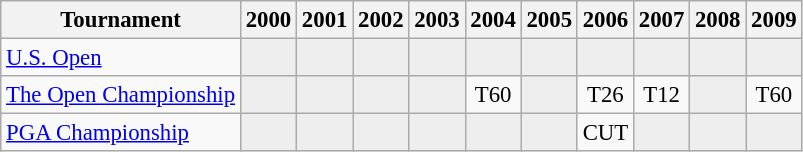<table class="wikitable" style="font-size:95%;text-align:center;">
<tr>
<th>Tournament</th>
<th>2000</th>
<th>2001</th>
<th>2002</th>
<th>2003</th>
<th>2004</th>
<th>2005</th>
<th>2006</th>
<th>2007</th>
<th>2008</th>
<th>2009</th>
</tr>
<tr>
<td align=left><a href='#'>U.S. Open</a></td>
<td style="background:#eeeeee;"></td>
<td style="background:#eeeeee;"></td>
<td style="background:#eeeeee;"></td>
<td style="background:#eeeeee;"></td>
<td style="background:#eeeeee;"></td>
<td style="background:#eeeeee;"></td>
<td style="background:#eeeeee;"></td>
<td style="background:#eeeeee;"></td>
<td style="background:#eeeeee;"></td>
<td style="background:#eeeeee;"></td>
</tr>
<tr>
<td align=left><a href='#'>The Open Championship</a></td>
<td style="background:#eeeeee;"></td>
<td style="background:#eeeeee;"></td>
<td style="background:#eeeeee;"></td>
<td style="background:#eeeeee;"></td>
<td>T60</td>
<td style="background:#eeeeee;"></td>
<td>T26</td>
<td>T12</td>
<td style="background:#eeeeee;"></td>
<td>T60</td>
</tr>
<tr>
<td align=left><a href='#'>PGA Championship</a></td>
<td style="background:#eeeeee;"></td>
<td style="background:#eeeeee;"></td>
<td style="background:#eeeeee;"></td>
<td style="background:#eeeeee;"></td>
<td style="background:#eeeeee;"></td>
<td style="background:#eeeeee;"></td>
<td>CUT</td>
<td style="background:#eeeeee;"></td>
<td style="background:#eeeeee;"></td>
<td style="background:#eeeeee;"></td>
</tr>
</table>
